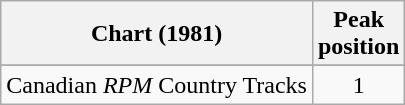<table class="wikitable">
<tr>
<th align="left">Chart (1981)</th>
<th align="center">Peak<br>position</th>
</tr>
<tr>
</tr>
<tr>
<td align="left">Canadian <em>RPM</em> Country Tracks</td>
<td align="center">1</td>
</tr>
</table>
